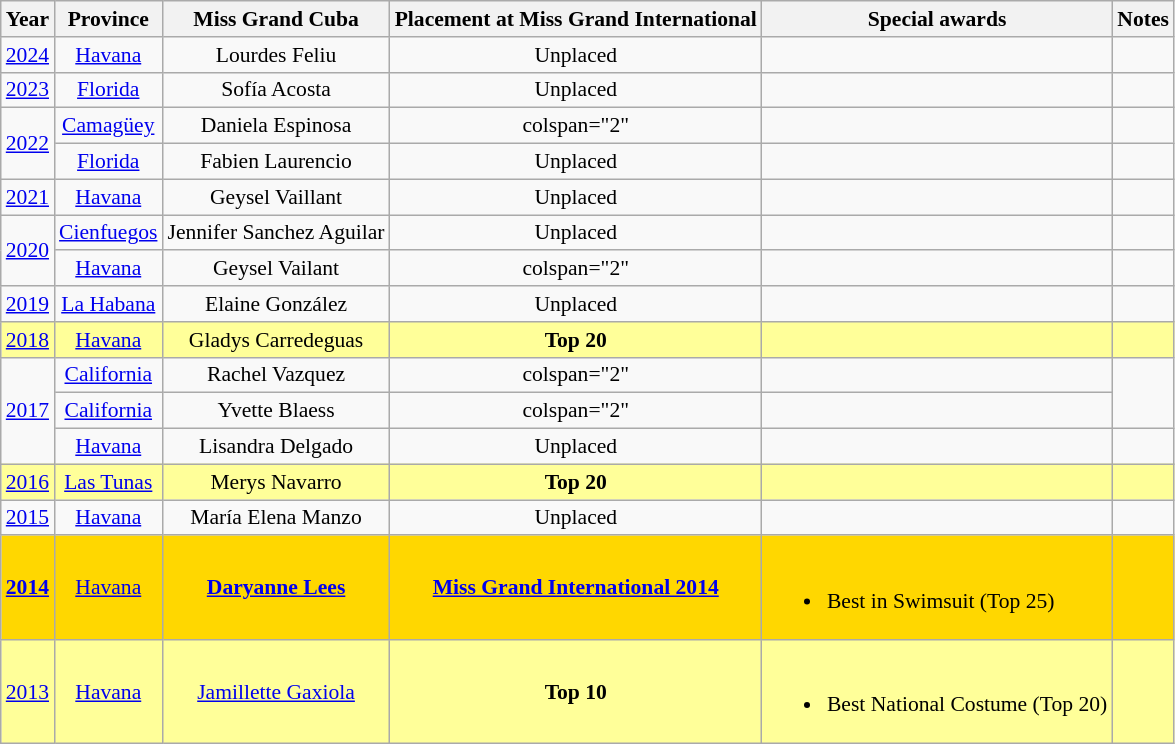<table class="wikitable " style="font-size: 90%; text-align:center;">
<tr>
<th>Year</th>
<th>Province</th>
<th>Miss Grand Cuba</th>
<th>Placement at Miss Grand International</th>
<th>Special awards</th>
<th>Notes</th>
</tr>
<tr>
<td><a href='#'>2024</a></td>
<td><a href='#'>Havana</a></td>
<td>Lourdes Feliu</td>
<td>Unplaced</td>
<td></td>
<td></td>
</tr>
<tr>
<td><a href='#'>2023</a></td>
<td><a href='#'>Florida</a></td>
<td>Sofía Acosta</td>
<td>Unplaced</td>
<td></td>
<td></td>
</tr>
<tr>
<td rowspan="2"><a href='#'>2022</a></td>
<td><a href='#'>Camagüey</a></td>
<td>Daniela Espinosa</td>
<td>colspan="2" </td>
<td></td>
</tr>
<tr>
<td><a href='#'>Florida</a></td>
<td>Fabien Laurencio</td>
<td>Unplaced</td>
<td></td>
<td></td>
</tr>
<tr>
<td><a href='#'>2021</a></td>
<td><a href='#'>Havana</a></td>
<td>Geysel Vaillant</td>
<td>Unplaced</td>
<td></td>
<td></td>
</tr>
<tr>
<td rowspan="2"><a href='#'>2020</a></td>
<td><a href='#'>Cienfuegos</a></td>
<td>Jennifer Sanchez Aguilar</td>
<td>Unplaced</td>
<td></td>
<td></td>
</tr>
<tr>
<td><a href='#'>Havana</a></td>
<td Geysel Vaillant>Geysel Vailant</td>
<td>colspan="2" </td>
<td></td>
</tr>
<tr>
<td><a href='#'>2019</a></td>
<td><a href='#'>La Habana</a></td>
<td>Elaine González</td>
<td>Unplaced</td>
<td></td>
<td></td>
</tr>
<tr style="background-color:#FFFF99">
<td><a href='#'>2018</a></td>
<td><a href='#'>Havana</a></td>
<td>Gladys Carredeguas</td>
<td><strong>Top 20</strong></td>
<td></td>
<td></td>
</tr>
<tr>
<td rowspan="3"><a href='#'>2017</a></td>
<td><a href='#'>California</a></td>
<td>Rachel Vazquez</td>
<td>colspan="2" </td>
<td></td>
</tr>
<tr>
<td><a href='#'>California</a></td>
<td>Yvette Blaess</td>
<td>colspan="2" </td>
<td></td>
</tr>
<tr>
<td><a href='#'>Havana</a></td>
<td>Lisandra Delgado</td>
<td>Unplaced</td>
<td></td>
<td></td>
</tr>
<tr style="background-color:#FFFF99">
<td><a href='#'>2016</a></td>
<td><a href='#'>Las Tunas</a></td>
<td>Merys Navarro</td>
<td><strong>Top 20</strong></td>
<td></td>
<td></td>
</tr>
<tr>
<td><a href='#'>2015</a></td>
<td><a href='#'>Havana</a></td>
<td>María Elena Manzo</td>
<td>Unplaced</td>
<td></td>
<td></td>
</tr>
<tr style="background-color:gold">
<td><strong><a href='#'>2014</a></strong></td>
<td><a href='#'>Havana</a></td>
<td><strong><a href='#'>Daryanne Lees</a></strong></td>
<td><strong><a href='#'>Miss Grand International 2014</a></strong></td>
<td align="left"><br><ul><li>Best in Swimsuit (Top 25)</li></ul></td>
<td></td>
</tr>
<tr style="background-color:#FFFF99">
<td><a href='#'>2013</a></td>
<td><a href='#'>Havana</a></td>
<td><a href='#'>Jamillette Gaxiola</a></td>
<td><strong>Top 10</strong></td>
<td align="left"><br><ul><li>Best National Costume (Top 20)</li></ul></td>
<td></td>
</tr>
</table>
